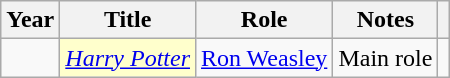<table class="wikitable sortable">
<tr>
<th>Year</th>
<th>Title</th>
<th>Role</th>
<th class="unsortable">Notes</th>
<th class="unsortable"></th>
</tr>
<tr>
<td></td>
<td style="background:#FFFFCC;"><em><a href='#'>Harry Potter</a></em> </td>
<td><a href='#'>Ron Weasley</a></td>
<td>Main role</td>
<td style="text-align:center;"></td>
</tr>
</table>
